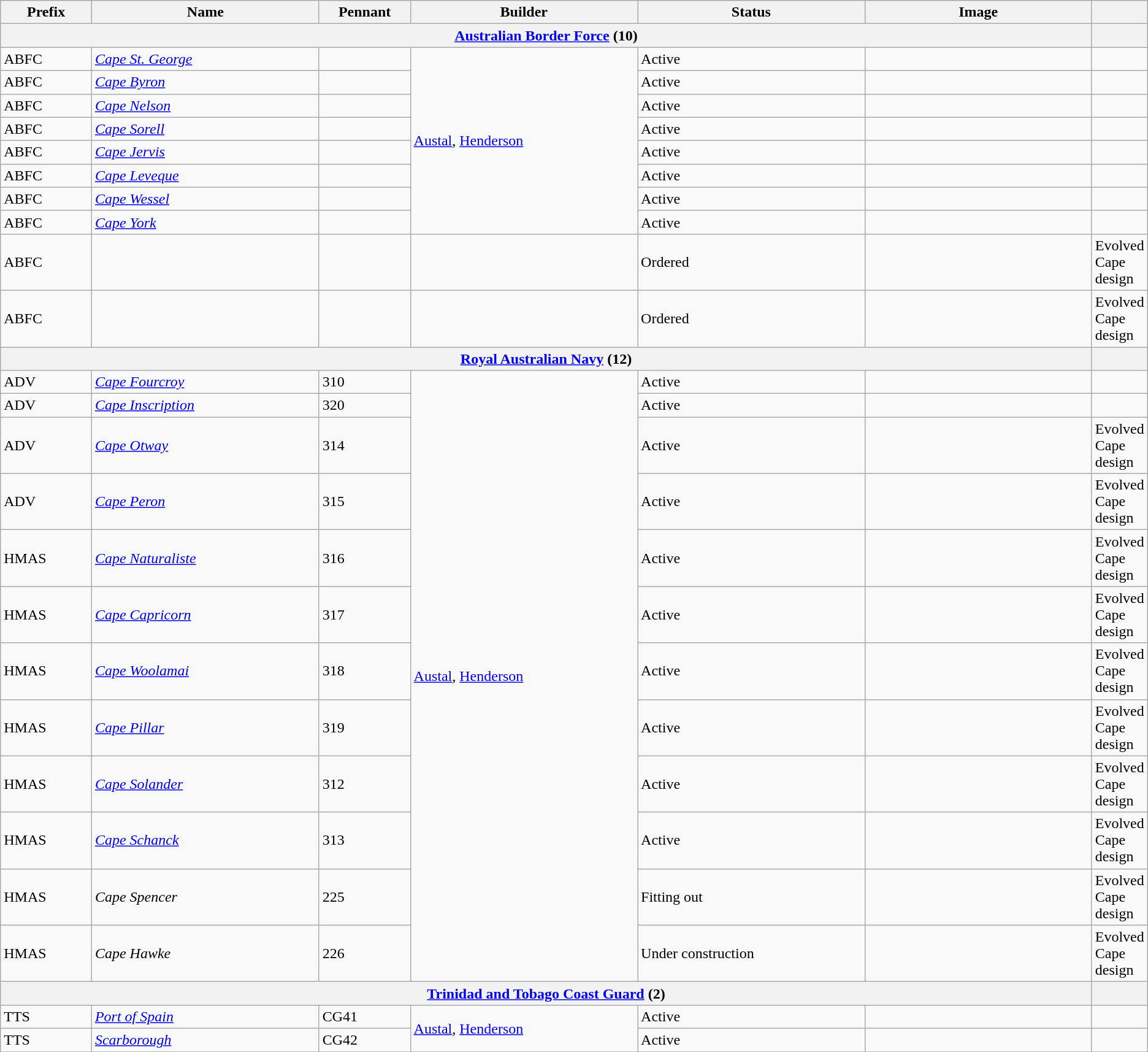<table class="wikitable">
<tr style="background:#efefef;">
<th style="text-align:center; width:8%;">Prefix</th>
<th style="text-align:center; width:20%;">Name</th>
<th style="text-align:center; width:8%;">Pennant</th>
<th style="text-align:center; width:20%;">Builder</th>
<th style="text-align:center; width:20%;">Status</th>
<th style="text-align:center; width:20%;">Image</th>
<th></th>
</tr>
<tr>
<th colspan=6><a href='#'>Australian Border Force</a> (10)</th>
<th></th>
</tr>
<tr>
<td>ABFC</td>
<td><a href='#'><em>Cape St. George</em></a></td>
<td></td>
<td rowspan=8><a href='#'>Austal</a>, <a href='#'>Henderson</a></td>
<td>Active</td>
<td></td>
<td></td>
</tr>
<tr>
<td>ABFC</td>
<td><a href='#'><em>Cape Byron</em></a></td>
<td></td>
<td>Active</td>
<td></td>
<td></td>
</tr>
<tr>
<td>ABFC</td>
<td><a href='#'><em>Cape Nelson</em></a></td>
<td></td>
<td>Active</td>
<td></td>
<td></td>
</tr>
<tr>
<td>ABFC</td>
<td><a href='#'><em>Cape Sorell</em></a></td>
<td></td>
<td>Active</td>
<td></td>
<td></td>
</tr>
<tr>
<td>ABFC</td>
<td><a href='#'><em>Cape Jervis</em></a></td>
<td></td>
<td>Active</td>
<td></td>
<td></td>
</tr>
<tr>
<td>ABFC</td>
<td><a href='#'><em>Cape Leveque</em></a></td>
<td></td>
<td>Active</td>
<td></td>
<td></td>
</tr>
<tr>
<td>ABFC</td>
<td><a href='#'><em>Cape Wessel</em></a></td>
<td></td>
<td>Active</td>
<td></td>
<td></td>
</tr>
<tr>
<td>ABFC</td>
<td><a href='#'><em>Cape York</em></a></td>
<td></td>
<td>Active</td>
<td></td>
<td></td>
</tr>
<tr>
<td>ABFC</td>
<td></td>
<td></td>
<td></td>
<td>Ordered</td>
<td></td>
<td>Evolved Cape design</td>
</tr>
<tr>
<td>ABFC</td>
<td></td>
<td></td>
<td></td>
<td>Ordered</td>
<td></td>
<td>Evolved Cape design</td>
</tr>
<tr>
<th colspan=6><a href='#'>Royal Australian Navy</a> (12)</th>
<th></th>
</tr>
<tr>
<td>ADV</td>
<td><em><a href='#'>Cape Fourcroy</a></em></td>
<td>310</td>
<td rowspan=12><a href='#'>Austal</a>, <a href='#'>Henderson</a></td>
<td>Active</td>
<td></td>
<td></td>
</tr>
<tr>
<td>ADV</td>
<td><em><a href='#'>Cape Inscription</a></em></td>
<td>320</td>
<td>Active</td>
<td></td>
<td></td>
</tr>
<tr>
<td>ADV</td>
<td><em><a href='#'>Cape Otway</a></em></td>
<td>314</td>
<td>Active</td>
<td></td>
<td>Evolved Cape design</td>
</tr>
<tr>
<td>ADV</td>
<td><a href='#'><em>Cape Peron</em></a></td>
<td>315</td>
<td>Active</td>
<td></td>
<td>Evolved Cape design</td>
</tr>
<tr>
<td>HMAS</td>
<td><a href='#'><em>Cape Naturaliste</em></a></td>
<td>316</td>
<td>Active</td>
<td></td>
<td>Evolved Cape design</td>
</tr>
<tr>
<td>HMAS</td>
<td><a href='#'><em>Cape Capricorn</em></a></td>
<td>317</td>
<td>Active</td>
<td></td>
<td>Evolved Cape design</td>
</tr>
<tr>
<td>HMAS</td>
<td><a href='#'><em>Cape Woolamai</em></a></td>
<td>318</td>
<td>Active</td>
<td></td>
<td>Evolved Cape design</td>
</tr>
<tr>
<td>HMAS</td>
<td><a href='#'><em>Cape Pillar</em></a></td>
<td>319</td>
<td>Active</td>
<td></td>
<td>Evolved Cape design</td>
</tr>
<tr>
<td>HMAS</td>
<td><a href='#'><em>Cape Solander</em></a></td>
<td>312</td>
<td>Active</td>
<td></td>
<td>Evolved Cape design</td>
</tr>
<tr>
<td>HMAS</td>
<td><a href='#'><em>Cape Schanck</em></a></td>
<td>313</td>
<td>Active</td>
<td></td>
<td>Evolved Cape design</td>
</tr>
<tr>
<td>HMAS</td>
<td><em>Cape Spencer</em></td>
<td>225</td>
<td>Fitting out</td>
<td></td>
<td>Evolved Cape design</td>
</tr>
<tr>
<td>HMAS</td>
<td><em>Cape Hawke</em></td>
<td>226</td>
<td>Under construction</td>
<td></td>
<td>Evolved Cape design</td>
</tr>
<tr>
<th colspan=6><a href='#'>Trinidad and Tobago Coast Guard</a> (2)</th>
<th></th>
</tr>
<tr>
<td>TTS</td>
<td><a href='#'><em>Port of Spain</em></a></td>
<td>CG41</td>
<td rowspan=2><a href='#'>Austal</a>, <a href='#'>Henderson</a></td>
<td>Active</td>
<td></td>
<td></td>
</tr>
<tr>
<td>TTS</td>
<td><a href='#'><em>Scarborough</em></a></td>
<td>CG42</td>
<td>Active</td>
<td></td>
<td></td>
</tr>
<tr>
</tr>
</table>
